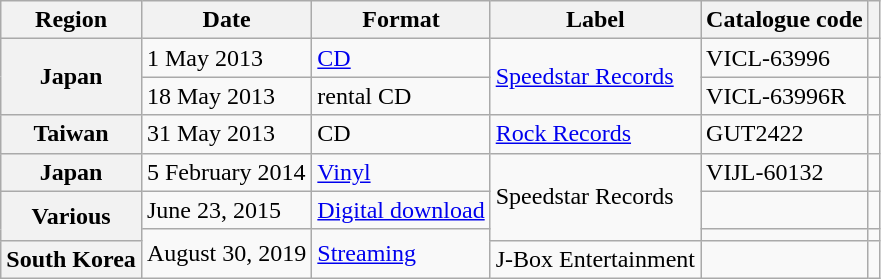<table class="wikitable unsortable plainrowheaders">
<tr>
<th scope="col">Region</th>
<th scope="col">Date</th>
<th scope="col">Format</th>
<th scope="col">Label</th>
<th scope="col">Catalogue code</th>
<th scope="col"></th>
</tr>
<tr>
<th scope="row" rowspan="2">Japan</th>
<td>1 May 2013</td>
<td><a href='#'>CD</a></td>
<td rowspan="2"><a href='#'>Speedstar Records</a></td>
<td>VICL-63996</td>
<td style="text-align:center;"></td>
</tr>
<tr>
<td>18 May 2013</td>
<td>rental CD</td>
<td>VICL-63996R</td>
<td style="text-align:center;"></td>
</tr>
<tr>
<th scope="row">Taiwan</th>
<td>31 May 2013</td>
<td>CD</td>
<td><a href='#'>Rock Records</a></td>
<td>GUT2422</td>
<td style="text-align:center;"></td>
</tr>
<tr>
<th scope="row">Japan</th>
<td>5 February 2014</td>
<td><a href='#'>Vinyl</a></td>
<td rowspan="3">Speedstar Records</td>
<td>VIJL-60132</td>
<td style="text-align:center;"></td>
</tr>
<tr>
<th scope="row" rowspan="2">Various</th>
<td>June 23, 2015</td>
<td><a href='#'>Digital download</a></td>
<td></td>
<td style="text-align:center;"></td>
</tr>
<tr>
<td rowspan="2">August 30, 2019</td>
<td rowspan="2"><a href='#'>Streaming</a></td>
<td></td>
<td style="text-align:center;"></td>
</tr>
<tr>
<th scope="row">South Korea</th>
<td>J-Box Entertainment</td>
<td></td>
<td style="text-align:center;"></td>
</tr>
</table>
